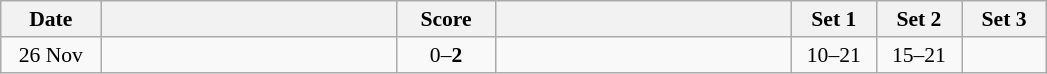<table class="wikitable" style="text-align: center; font-size:90% ">
<tr>
<th width="60">Date</th>
<th align="right" width="190"></th>
<th width="60">Score</th>
<th align="left" width="190"></th>
<th width="50">Set 1</th>
<th width="50">Set 2</th>
<th width="50">Set 3</th>
</tr>
<tr>
<td>26 Nov</td>
<td align=right></td>
<td align=center>0–<strong>2</strong></td>
<td align=left><strong></strong></td>
<td>10–21</td>
<td>15–21</td>
</tr>
</table>
